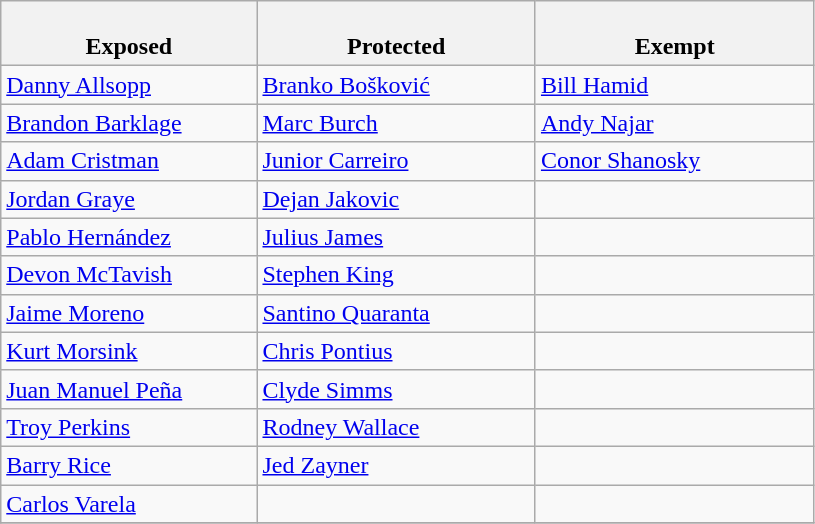<table class="wikitable">
<tr>
<th style="width:23%"><br>Exposed</th>
<th style="width:25%"><br>Protected</th>
<th style="width:25%"><br>Exempt</th>
</tr>
<tr>
<td><a href='#'>Danny Allsopp</a></td>
<td><a href='#'>Branko Bošković</a></td>
<td><a href='#'>Bill Hamid</a></td>
</tr>
<tr>
<td><a href='#'>Brandon Barklage</a></td>
<td><a href='#'>Marc Burch</a></td>
<td><a href='#'>Andy Najar</a></td>
</tr>
<tr>
<td><a href='#'>Adam Cristman</a></td>
<td><a href='#'>Junior Carreiro</a></td>
<td><a href='#'>Conor Shanosky</a></td>
</tr>
<tr>
<td><a href='#'>Jordan Graye</a></td>
<td><a href='#'>Dejan Jakovic</a></td>
<td></td>
</tr>
<tr>
<td><a href='#'>Pablo Hernández</a></td>
<td><a href='#'>Julius James</a></td>
<td></td>
</tr>
<tr>
<td><a href='#'>Devon McTavish</a></td>
<td><a href='#'>Stephen King</a></td>
<td></td>
</tr>
<tr>
<td><a href='#'>Jaime Moreno</a></td>
<td><a href='#'>Santino Quaranta</a></td>
<td></td>
</tr>
<tr>
<td><a href='#'>Kurt Morsink</a></td>
<td><a href='#'>Chris Pontius</a></td>
<td></td>
</tr>
<tr>
<td><a href='#'>Juan Manuel Peña</a></td>
<td><a href='#'>Clyde Simms</a></td>
<td></td>
</tr>
<tr>
<td><a href='#'>Troy Perkins</a></td>
<td><a href='#'>Rodney Wallace</a></td>
<td></td>
</tr>
<tr>
<td><a href='#'>Barry Rice</a></td>
<td><a href='#'>Jed Zayner</a></td>
<td></td>
</tr>
<tr>
<td><a href='#'>Carlos Varela</a></td>
<td></td>
<td></td>
</tr>
<tr>
</tr>
</table>
